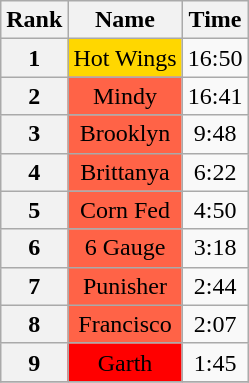<table class="wikitable" style="text-align:center">
<tr>
<th>Rank</th>
<th>Name</th>
<th>Time</th>
</tr>
<tr>
<th>1</th>
<td bgcolor="gold">Hot Wings</td>
<td>16:50</td>
</tr>
<tr>
<th>2</th>
<td bgcolor="tomato">Mindy</td>
<td>16:41</td>
</tr>
<tr>
<th>3</th>
<td bgcolor="tomato">Brooklyn</td>
<td>9:48</td>
</tr>
<tr>
<th>4</th>
<td bgcolor="tomato">Brittanya</td>
<td>6:22</td>
</tr>
<tr>
<th>5</th>
<td bgcolor="tomato">Corn Fed</td>
<td>4:50</td>
</tr>
<tr>
<th>6</th>
<td bgcolor="tomato">6 Gauge</td>
<td>3:18</td>
</tr>
<tr>
<th>7</th>
<td bgcolor="tomato">Punisher</td>
<td>2:44</td>
</tr>
<tr>
<th>8</th>
<td bgcolor="tomato">Francisco</td>
<td>2:07</td>
</tr>
<tr>
<th>9</th>
<td bgcolor="red">Garth</td>
<td>1:45</td>
</tr>
<tr>
</tr>
</table>
